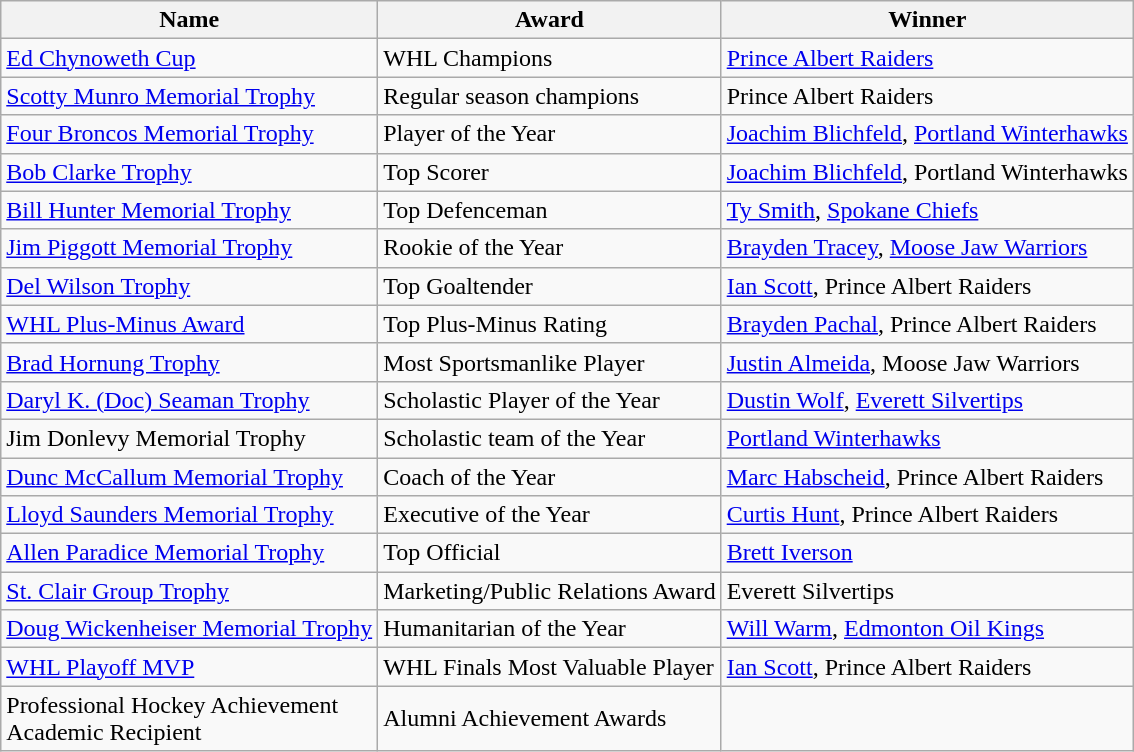<table class="wikitable">
<tr>
<th>Name</th>
<th>Award</th>
<th>Winner</th>
</tr>
<tr>
<td><a href='#'>Ed Chynoweth Cup</a></td>
<td>WHL Champions</td>
<td><a href='#'>Prince Albert Raiders</a></td>
</tr>
<tr>
<td><a href='#'>Scotty Munro Memorial Trophy</a></td>
<td>Regular season champions</td>
<td>Prince Albert Raiders</td>
</tr>
<tr>
<td><a href='#'>Four Broncos Memorial Trophy</a></td>
<td>Player of the Year</td>
<td><a href='#'>Joachim Blichfeld</a>, <a href='#'>Portland Winterhawks</a></td>
</tr>
<tr>
<td><a href='#'>Bob Clarke Trophy</a></td>
<td>Top Scorer</td>
<td><a href='#'>Joachim Blichfeld</a>, Portland Winterhawks</td>
</tr>
<tr>
<td><a href='#'>Bill Hunter Memorial Trophy</a></td>
<td>Top Defenceman</td>
<td><a href='#'>Ty Smith</a>, <a href='#'>Spokane Chiefs</a></td>
</tr>
<tr>
<td><a href='#'>Jim Piggott Memorial Trophy</a></td>
<td>Rookie of the Year</td>
<td><a href='#'>Brayden Tracey</a>, <a href='#'>Moose Jaw Warriors</a></td>
</tr>
<tr>
<td><a href='#'>Del Wilson Trophy</a></td>
<td>Top Goaltender</td>
<td><a href='#'>Ian Scott</a>, Prince Albert Raiders</td>
</tr>
<tr>
<td><a href='#'>WHL Plus-Minus Award</a></td>
<td>Top Plus-Minus Rating</td>
<td><a href='#'>Brayden Pachal</a>, Prince Albert Raiders</td>
</tr>
<tr>
<td><a href='#'>Brad Hornung Trophy</a></td>
<td>Most Sportsmanlike Player</td>
<td><a href='#'>Justin Almeida</a>, Moose Jaw Warriors</td>
</tr>
<tr>
<td><a href='#'>Daryl K. (Doc) Seaman Trophy</a></td>
<td>Scholastic Player of the Year</td>
<td><a href='#'>Dustin Wolf</a>, <a href='#'>Everett Silvertips</a></td>
</tr>
<tr>
<td>Jim Donlevy Memorial Trophy</td>
<td>Scholastic team of the Year</td>
<td><a href='#'>Portland Winterhawks</a></td>
</tr>
<tr>
<td><a href='#'>Dunc McCallum Memorial Trophy</a></td>
<td>Coach of the Year</td>
<td><a href='#'>Marc Habscheid</a>, Prince Albert Raiders</td>
</tr>
<tr>
<td><a href='#'>Lloyd Saunders Memorial Trophy</a></td>
<td>Executive of the Year</td>
<td><a href='#'>Curtis Hunt</a>, Prince Albert Raiders</td>
</tr>
<tr>
<td><a href='#'>Allen Paradice Memorial Trophy</a></td>
<td>Top Official</td>
<td><a href='#'>Brett Iverson</a></td>
</tr>
<tr>
<td><a href='#'>St. Clair Group Trophy</a></td>
<td>Marketing/Public Relations Award</td>
<td>Everett Silvertips</td>
</tr>
<tr>
<td><a href='#'>Doug Wickenheiser Memorial Trophy</a></td>
<td>Humanitarian of the Year</td>
<td><a href='#'>Will Warm</a>, <a href='#'>Edmonton Oil Kings</a></td>
</tr>
<tr>
<td><a href='#'>WHL Playoff MVP</a></td>
<td>WHL Finals Most Valuable Player</td>
<td><a href='#'>Ian Scott</a>, Prince Albert Raiders</td>
</tr>
<tr>
<td>Professional Hockey Achievement<br>Academic Recipient</td>
<td>Alumni Achievement Awards</td>
<td></td>
</tr>
</table>
